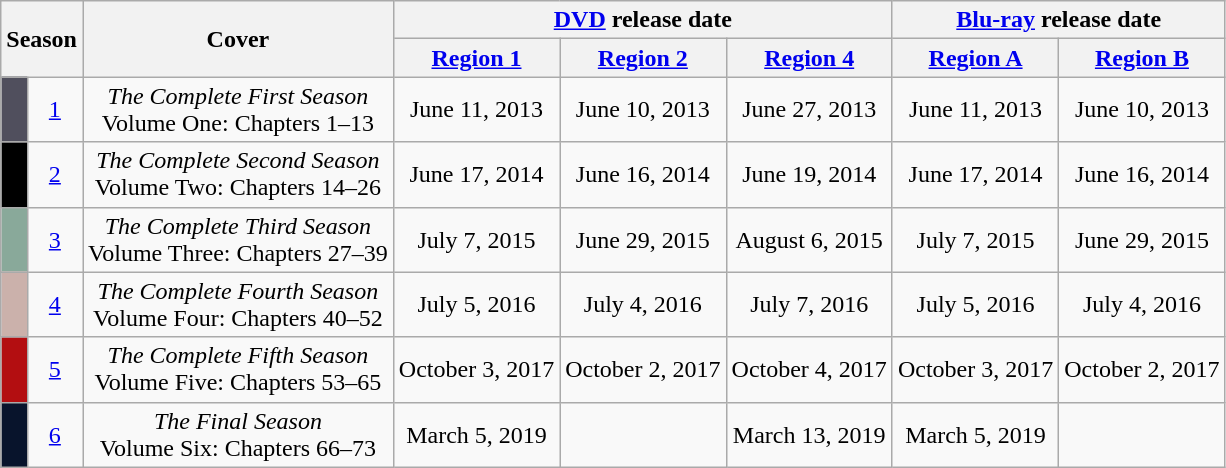<table class="wikitable" style="text-align:center">
<tr>
<th colspan="2" rowspan="2">Season</th>
<th rowspan="2">Cover</th>
<th colspan="3"><a href='#'>DVD</a> release date</th>
<th colspan="2"><a href='#'>Blu-ray</a> release date</th>
</tr>
<tr>
<th scope="col"><a href='#'>Region 1</a></th>
<th scope="col"><a href='#'>Region 2</a></th>
<th scope="col"><a href='#'>Region 4</a></th>
<th scope="col"><a href='#'>Region A</a></th>
<th scope="col"><a href='#'>Region B</a></th>
</tr>
<tr>
<td style="background: #504f5d;"></td>
<td><a href='#'>1</a></td>
<td><em>The Complete First Season</em><br>Volume One: Chapters 1–13</td>
<td>June 11, 2013</td>
<td>June 10, 2013</td>
<td>June 27, 2013</td>
<td>June 11, 2013</td>
<td>June 10, 2013</td>
</tr>
<tr>
<td style="background: #000000;"></td>
<td><a href='#'>2</a></td>
<td><em>The Complete Second Season</em><br>Volume Two: Chapters 14–26</td>
<td>June 17, 2014</td>
<td>June 16, 2014</td>
<td>June 19, 2014</td>
<td>June 17, 2014</td>
<td>June 16, 2014</td>
</tr>
<tr>
<td style="background: #89a99a;"></td>
<td><a href='#'>3</a></td>
<td><em>The Complete Third Season</em><br>Volume Three: Chapters 27–39</td>
<td>July 7, 2015</td>
<td>June 29, 2015</td>
<td>August 6, 2015</td>
<td>July 7, 2015</td>
<td>June 29, 2015</td>
</tr>
<tr>
<td style="background: #cbb1ab;"></td>
<td><a href='#'>4</a></td>
<td><em>The Complete Fourth Season</em><br>Volume Four: Chapters 40–52</td>
<td>July 5, 2016</td>
<td>July 4, 2016</td>
<td>July 7, 2016</td>
<td>July 5, 2016</td>
<td>July 4, 2016</td>
</tr>
<tr>
<td style="background: #b30e11;"></td>
<td><a href='#'>5</a></td>
<td><em>The Complete Fifth Season</em><br>Volume Five: Chapters 53–65</td>
<td>October 3, 2017</td>
<td>October 2, 2017</td>
<td>October 4, 2017</td>
<td>October 3, 2017</td>
<td>October 2, 2017</td>
</tr>
<tr>
<td style="background: #08142c;"></td>
<td><a href='#'>6</a></td>
<td><em>The Final Season</em><br>Volume Six: Chapters 66–73</td>
<td>March 5, 2019</td>
<td></td>
<td>March 13, 2019</td>
<td>March 5, 2019</td>
<td></td>
</tr>
</table>
